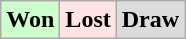<table class="wikitable">
<tr>
<td bgcolor="#ccffcc"><strong>Won</strong></td>
<td bgcolor="FFE4E1"><strong>Lost</strong></td>
<td bgcolor="DCDCDC"><strong>Draw</strong></td>
</tr>
</table>
